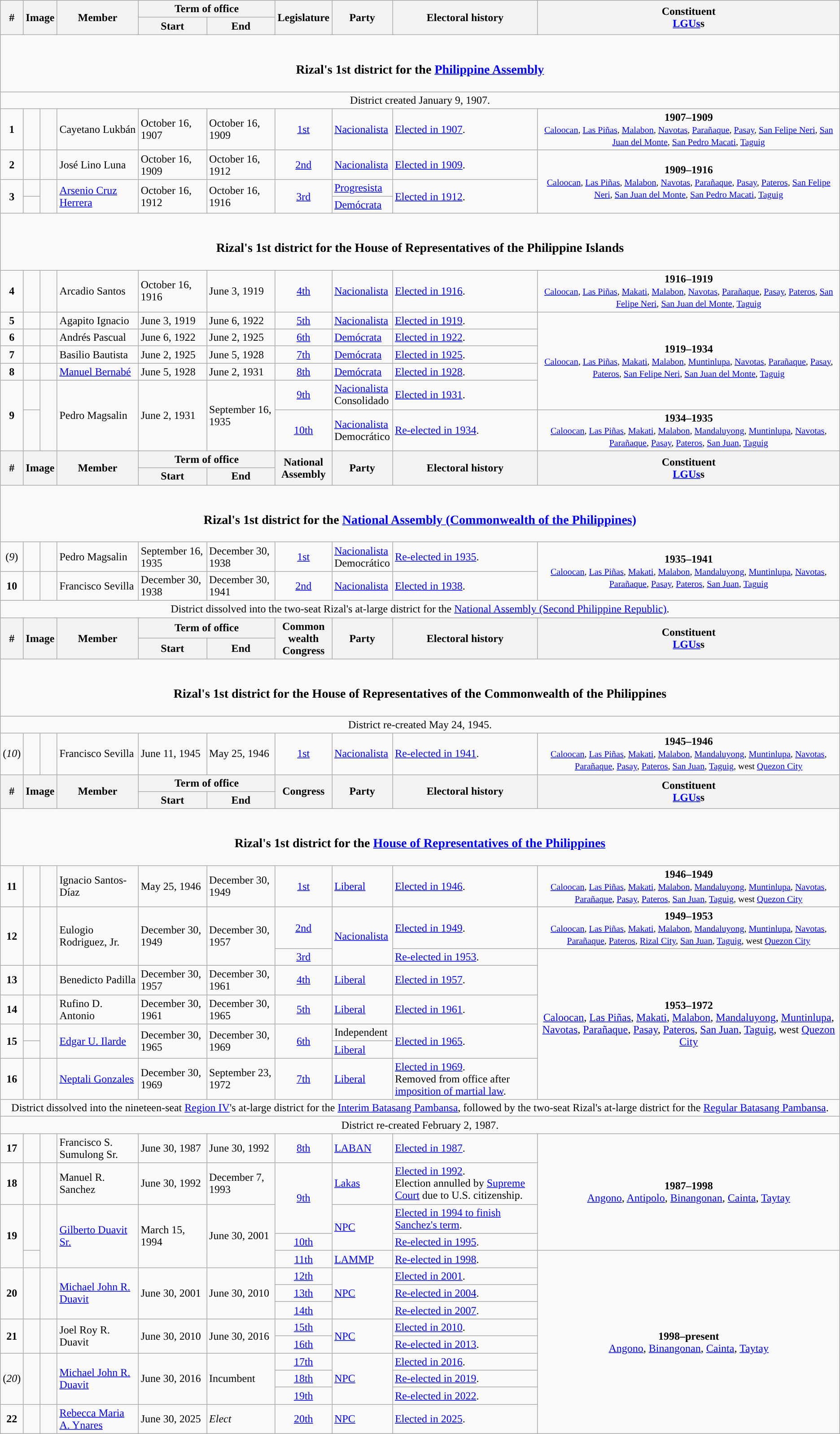<table class=wikitable>
<tr>
<th rowspan="2">#</th>
<th rowspan="2" colspan=2>Image</th>
<th rowspan="2">Member</th>
<th colspan=2>Term of office</th>
<th rowspan="2">Legislature</th>
<th rowspan="2">Party</th>
<th rowspan="2">Electoral history</th>
<th rowspan="2">Constituent<br><a href='#'>LGUs</a>s</th>
</tr>
<tr>
<th>Start</th>
<th>End</th>
</tr>
<tr>
<td colspan="10" style="text-align:center;"><br><h3>Rizal's 1st district for the <a href='#'>Philippine Assembly</a></h3></td>
</tr>
<tr>
<td colspan="10" style="text-align:center;">District created January 9, 1907.</td>
</tr>
<tr>
<td style="text-align:center;"><strong>1</strong></td>
<td style="color:inherit;background:"></td>
<td></td>
<td>Cayetano Lukbán</td>
<td>October 16, 1907</td>
<td>October 16, 1909</td>
<td style="text-align:center;"><a href='#'>1st</a></td>
<td><a href='#'>Nacionalista</a></td>
<td><a href='#'>Elected in 1907</a>.</td>
<td style="text-align:center;"><strong>1907–1909</strong><br><small><a href='#'>Caloocan</a>, <a href='#'>Las Piñas</a>, <a href='#'>Malabon</a>, <a href='#'>Navotas</a>, <a href='#'>Parañaque</a>, <a href='#'>Pasay</a>, <a href='#'>San Felipe Neri</a>, <a href='#'>San Juan del Monte</a>, <a href='#'>San Pedro Macati</a>, <a href='#'>Taguig</a></small></td>
</tr>
<tr>
<td style="text-align:center;"><strong>2</strong></td>
<td style="color:inherit;background:"></td>
<td></td>
<td>José Lino Luna</td>
<td>October 16, 1909</td>
<td>October 16, 1912</td>
<td style="text-align:center;"><a href='#'>2nd</a></td>
<td><a href='#'>Nacionalista</a></td>
<td><a href='#'>Elected in 1909</a>.</td>
<td style="text-align:center;" rowspan=3><strong>1909–1916</strong><br><small><a href='#'>Caloocan</a>, <a href='#'>Las Piñas</a>, <a href='#'>Malabon</a>, <a href='#'>Navotas</a>, <a href='#'>Parañaque</a>, <a href='#'>Pasay</a>, <a href='#'>Pateros</a>, <a href='#'>San Felipe Neri</a>, <a href='#'>San Juan del Monte</a>, <a href='#'>San Pedro Macati</a>, <a href='#'>Taguig</a></small></td>
</tr>
<tr>
<td style="text-align:center;" rowspan="2"><strong>3</strong></td>
<td style="color:inherit;background:"></td>
<td rowspan="2"></td>
<td rowspan="2"><a href='#'>Arsenio Cruz Herrera</a></td>
<td rowspan="2">October 16, 1912</td>
<td rowspan="2">October 16, 1916</td>
<td style="text-align:center;" rowspan="2"><a href='#'>3rd</a></td>
<td><a href='#'>Progresista</a></td>
<td rowspan="2"><a href='#'>Elected in 1912</a>.</td>
</tr>
<tr>
<td style="color:inherit;background:"></td>
<td><a href='#'>Demócrata</a></td>
</tr>
<tr>
<td colspan="10" style="text-align:center;"><br><h3>Rizal's 1st district for the House of Representatives of the Philippine Islands</h3></td>
</tr>
<tr>
<td style="text-align:center;"><strong>4</strong></td>
<td style="color:inherit;background:"></td>
<td></td>
<td>Arcadio Santos</td>
<td>October 16, 1916</td>
<td>June 3, 1919</td>
<td style="text-align:center;"><a href='#'>4th</a></td>
<td><a href='#'>Nacionalista</a></td>
<td><a href='#'>Elected in 1916</a>.</td>
<td style="text-align:center;"><strong>1916–1919</strong><br><small><a href='#'>Caloocan</a>, <a href='#'>Las Piñas</a>, <a href='#'>Makati</a>, <a href='#'>Malabon</a>, <a href='#'>Navotas</a>, <a href='#'>Parañaque</a>, <a href='#'>Pasay</a>, <a href='#'>Pateros</a>, <a href='#'>San Felipe Neri</a>, <a href='#'>San Juan del Monte</a>, <a href='#'>Taguig</a></small></td>
</tr>
<tr>
<td style="text-align:center;"><strong>5</strong></td>
<td style="color:inherit;background:"></td>
<td></td>
<td>Agapito Ignacio</td>
<td>June 3, 1919</td>
<td>June 6, 1922</td>
<td style="text-align:center;"><a href='#'>5th</a></td>
<td><a href='#'>Nacionalista</a></td>
<td><a href='#'>Elected in 1919</a>.</td>
<td rowspan="5" style="text-align:center;"><strong>1919–1934</strong><br><small><a href='#'>Caloocan</a>, <a href='#'>Las Piñas</a>, <a href='#'>Makati</a>, <a href='#'>Malabon</a>, <a href='#'>Muntinlupa</a>, <a href='#'>Navotas</a>, <a href='#'>Parañaque</a>, <a href='#'>Pasay</a>, <a href='#'>Pateros</a>, <a href='#'>San Felipe Neri</a>, <a href='#'>San Juan del Monte</a>, <a href='#'>Taguig</a></small></td>
</tr>
<tr>
<td style="text-align:center;"><strong>6</strong></td>
<td style="color:inherit;background:"></td>
<td></td>
<td>Andrés Pascual</td>
<td>June 6, 1922</td>
<td>June 2, 1925</td>
<td style="text-align:center;"><a href='#'>6th</a></td>
<td><a href='#'>Demócrata</a></td>
<td><a href='#'>Elected in 1922</a>.</td>
</tr>
<tr>
<td style="text-align:center;"><strong>7</strong></td>
<td style="color:inherit;background:"></td>
<td></td>
<td>Basilio Bautista</td>
<td>June 2, 1925</td>
<td>June 5, 1928</td>
<td style="text-align:center;"><a href='#'>7th</a></td>
<td><a href='#'>Demócrata</a></td>
<td><a href='#'>Elected in 1925</a>.</td>
</tr>
<tr>
<td style="text-align:center;"><strong>8</strong></td>
<td style="color:inherit;background:"></td>
<td></td>
<td><a href='#'>Manuel Bernabé</a></td>
<td>June 5, 1928</td>
<td>June 2, 1931</td>
<td style="text-align:center;"><a href='#'>8th</a></td>
<td><a href='#'>Demócrata</a></td>
<td><a href='#'>Elected in 1928</a>.</td>
</tr>
<tr>
<td rowspan="2" style="text-align:center;"><strong>9</strong></td>
<td style="color:inherit;background:"></td>
<td rowspan="2"></td>
<td rowspan="2">Pedro Magsalin</td>
<td rowspan="2">June 2, 1931</td>
<td rowspan="2">September 16, 1935</td>
<td style="text-align:center;"><a href='#'>9th</a></td>
<td><a href='#'>Nacionalista</a><br>Consolidado</td>
<td><a href='#'>Elected in 1931</a>.</td>
</tr>
<tr>
<td style="color:inherit;background:"></td>
<td style="text-align:center;"><a href='#'>10th</a></td>
<td><a href='#'>Nacionalista</a><br>Democrático</td>
<td><a href='#'>Re-elected in 1934</a>.</td>
<td style="text-align:center;"><strong>1934–1935</strong><br><small><a href='#'>Caloocan</a>, <a href='#'>Las Piñas</a>, <a href='#'>Makati</a>, <a href='#'>Malabon</a>, <a href='#'>Mandaluyong</a>, <a href='#'>Muntinlupa</a>, <a href='#'>Navotas</a>, <a href='#'>Parañaque</a>, <a href='#'>Pasay</a>, <a href='#'>Pateros</a>, <a href='#'>San Juan</a>, <a href='#'>Taguig</a></small></td>
</tr>
<tr>
<th rowspan="2">#</th>
<th rowspan="2" colspan=2>Image</th>
<th rowspan="2">Member</th>
<th colspan=2>Term of office</th>
<th rowspan="2">National<br>Assembly</th>
<th rowspan="2">Party</th>
<th rowspan="2">Electoral history</th>
<th rowspan="2">Constituent<br><a href='#'>LGUs</a>s</th>
</tr>
<tr>
<th>Start</th>
<th>End</th>
</tr>
<tr>
<td colspan="10" style="text-align:center;"><br><h3>Rizal's 1st district for the <a href='#'>National Assembly (Commonwealth of the Philippines)</a></h3></td>
</tr>
<tr>
<td style="text-align:center;">(<em>9</em>)</td>
<td style="color:inherit;background:"></td>
<td></td>
<td>Pedro Magsalin</td>
<td>September 16, 1935</td>
<td>December 30, 1938</td>
<td style="text-align:center;"><a href='#'>1st</a></td>
<td><a href='#'>Nacionalista</a><br>Democrático</td>
<td><a href='#'>Re-elected in 1935</a>.</td>
<td rowspan="2" style="text-align:center;"><strong>1935–1941</strong><br><small><a href='#'>Caloocan</a>, <a href='#'>Las Piñas</a>, <a href='#'>Makati</a>, <a href='#'>Malabon</a>, <a href='#'>Mandaluyong</a>, <a href='#'>Muntinlupa</a>, <a href='#'>Navotas</a>, <a href='#'>Parañaque</a>, <a href='#'>Pasay</a>, <a href='#'>Pateros</a>, <a href='#'>San Juan</a>, <a href='#'>Taguig</a></small></td>
</tr>
<tr>
<td style="text-align:center;"><strong>10</strong></td>
<td style="color:inherit;background:"></td>
<td></td>
<td>Francisco Sevilla</td>
<td>December 30, 1938</td>
<td>December 30, 1941</td>
<td style="text-align:center;"><a href='#'>2nd</a></td>
<td><a href='#'>Nacionalista</a></td>
<td><a href='#'>Elected in 1938</a>.</td>
</tr>
<tr>
<td colspan="10" style="text-align:center;">District dissolved into the two-seat Rizal's at-large district for the <a href='#'>National Assembly (Second Philippine Republic)</a>.</td>
</tr>
<tr>
<th rowspan="2">#</th>
<th rowspan="2" colspan=2>Image</th>
<th rowspan="2">Member</th>
<th colspan=2>Term of office</th>
<th rowspan="2">Common<br>wealth<br>Congress</th>
<th rowspan="2">Party</th>
<th rowspan="2">Electoral history</th>
<th rowspan="2">Constituent<br><a href='#'>LGUs</a>s</th>
</tr>
<tr>
<th>Start</th>
<th>End</th>
</tr>
<tr>
<td colspan="10" style="text-align:center;"><br><h3>Rizal's 1st district for the House of Representatives of the Commonwealth of the Philippines</h3></td>
</tr>
<tr>
<td colspan="10" style="text-align:center;">District re-created May 24, 1945.</td>
</tr>
<tr>
<td style="text-align:center;">(<em>10</em>)</td>
<td style="color:inherit;background:"></td>
<td></td>
<td>Francisco Sevilla</td>
<td>June 11, 1945</td>
<td>May 25, 1946</td>
<td style="text-align:center;"><a href='#'>1st</a></td>
<td><a href='#'>Nacionalista</a></td>
<td><a href='#'>Re-elected in 1941</a>.</td>
<td style="text-align:center;"><strong>1945–1946</strong><br><small><a href='#'>Caloocan</a>, <a href='#'>Las Piñas</a>, <a href='#'>Makati</a>, <a href='#'>Malabon</a>, <a href='#'>Mandaluyong</a>, <a href='#'>Muntinlupa</a>, <a href='#'>Navotas</a>, <a href='#'>Parañaque</a>, <a href='#'>Pasay</a>, <a href='#'>Pateros</a>, <a href='#'>San Juan</a>, <a href='#'>Taguig</a>, west <a href='#'>Quezon City</a></small></td>
</tr>
<tr>
<th rowspan="2">#</th>
<th rowspan="2" colspan=2>Image</th>
<th rowspan="2">Member</th>
<th colspan=2>Term of office</th>
<th rowspan="2">Congress</th>
<th rowspan="2">Party</th>
<th rowspan="2">Electoral history</th>
<th rowspan="2">Constituent<br><a href='#'>LGUs</a>s</th>
</tr>
<tr>
<th>Start</th>
<th>End</th>
</tr>
<tr>
<td colspan="10" style="text-align:center;"><br><h3>Rizal's 1st district for the <a href='#'>House of Representatives of the Philippines</a></h3></td>
</tr>
<tr>
<td style="text-align:center;"><strong>11</strong></td>
<td style="color:inherit;background:"></td>
<td></td>
<td>Ignacio Santos-Díaz</td>
<td>May 25, 1946</td>
<td>December 30, 1949</td>
<td style="text-align:center;"><a href='#'>1st</a></td>
<td><a href='#'>Liberal</a></td>
<td><a href='#'>Elected in 1946</a>.</td>
<td style="text-align:center;"><strong>1946–1949</strong><br><small><a href='#'>Caloocan</a>, <a href='#'>Las Piñas</a>, <a href='#'>Makati</a>, <a href='#'>Malabon</a>, <a href='#'>Mandaluyong</a>, <a href='#'>Muntinlupa</a>, <a href='#'>Navotas</a>, <a href='#'>Parañaque</a>, <a href='#'>Pasay</a>, <a href='#'>Pateros</a>, <a href='#'>San Juan</a>, <a href='#'>Taguig</a>, west <a href='#'>Quezon City</a></small></td>
</tr>
<tr>
<td rowspan="2" style="text-align:center;"><strong>12</strong></td>
<td rowspan="2" style="color:inherit;background:"></td>
<td rowspan="2"></td>
<td rowspan="2">Eulogio Rodriguez, Jr.</td>
<td rowspan="2">December 30, 1949</td>
<td rowspan="2">December 30, 1957</td>
<td style="text-align:center;"><a href='#'>2nd</a></td>
<td rowspan="2"><a href='#'>Nacionalista</a></td>
<td><a href='#'>Elected in 1949</a>.</td>
<td style="text-align:center;"><strong>1949–1953</strong><br><small><a href='#'>Caloocan</a>, <a href='#'>Las Piñas</a>, <a href='#'>Makati</a>, <a href='#'>Malabon</a>, <a href='#'>Mandaluyong</a>, <a href='#'>Muntinlupa</a>, <a href='#'>Navotas</a>, <a href='#'>Parañaque</a>, <a href='#'>Pateros</a>, <a href='#'>Rizal City</a>, <a href='#'>San Juan</a>, <a href='#'>Taguig</a>, west <a href='#'>Quezon City</a></small></td>
</tr>
<tr>
<td style="text-align:center;"><a href='#'>3rd</a></td>
<td><a href='#'>Re-elected in 1953</a>.</td>
<td rowspan="6" style="text-align:center;"><strong>1953–1972</strong><br><a href='#'>Caloocan</a>, <a href='#'>Las Piñas</a>, <a href='#'>Makati</a>, <a href='#'>Malabon</a>, <a href='#'>Mandaluyong</a>, <a href='#'>Muntinlupa</a>, <a href='#'>Navotas</a>, <a href='#'>Parañaque</a>, <a href='#'>Pasay</a>, <a href='#'>Pateros</a>, <a href='#'>San Juan</a>, <a href='#'>Taguig</a>, west <a href='#'>Quezon City</a></td>
</tr>
<tr>
<td style="text-align:center;"><strong>13</strong></td>
<td style="color:inherit;background:"></td>
<td></td>
<td>Benedicto Padilla</td>
<td>December 30, 1957</td>
<td>December 30, 1961</td>
<td style="text-align:center;"><a href='#'>4th</a></td>
<td><a href='#'>Liberal</a></td>
<td><a href='#'>Elected in 1957</a>.</td>
</tr>
<tr>
<td style="text-align:center;"><strong>14</strong></td>
<td style="color:inherit;background:"></td>
<td></td>
<td>Rufino D. Antonio</td>
<td>December 30, 1961</td>
<td>December 30, 1965</td>
<td style="text-align:center;"><a href='#'>5th</a></td>
<td><a href='#'>Liberal</a></td>
<td><a href='#'>Elected in 1961</a>.</td>
</tr>
<tr>
<td style="text-align:center;" rowspan="2"><strong>15</strong></td>
<td style="color:inherit;background:"></td>
<td rowspan="2"></td>
<td rowspan="2"><a href='#'>Edgar U. Ilarde</a></td>
<td rowspan="2">December 30, 1965</td>
<td rowspan="2">December 30, 1969</td>
<td style="text-align:center;" rowspan="2"><a href='#'>6th</a></td>
<td>Independent</td>
<td rowspan="2"><a href='#'>Elected in 1965</a>.</td>
</tr>
<tr>
<td style="color:inherit;background:"></td>
<td><a href='#'>Liberal</a></td>
</tr>
<tr>
<td style="text-align:center;"><strong>16</strong></td>
<td style="color:inherit;background:"></td>
<td></td>
<td><a href='#'>Neptali Gonzales</a></td>
<td>December 30, 1969</td>
<td>September 23, 1972</td>
<td style="text-align:center;"><a href='#'>7th</a></td>
<td><a href='#'>Liberal</a></td>
<td><a href='#'>Elected in 1969</a>.<br>Removed from office after <a href='#'>imposition of martial law</a>.</td>
</tr>
<tr>
<td colspan="10" style="text-align:center;">District dissolved into the nineteen-seat <a href='#'>Region IV</a>'s at-large district for the <a href='#'>Interim Batasang Pambansa</a>, followed by the two-seat Rizal's at-large district for the <a href='#'>Regular Batasang Pambansa</a>.</td>
</tr>
<tr>
<td colspan="10" style="text-align:center;">District re-created February 2, 1987.</td>
</tr>
<tr>
<td style="text-align:center;"><strong>17</strong></td>
<td style="color:inherit;background:"></td>
<td></td>
<td>Francisco S. Sumulong Sr.</td>
<td>June 30, 1987</td>
<td>June 30, 1992</td>
<td style="text-align:center;"><a href='#'>8th</a></td>
<td><a href='#'>LABAN</a></td>
<td><a href='#'>Elected in 1987</a>.</td>
<td rowspan="4" style="text-align:center;"><strong>1987–1998</strong><br><a href='#'>Angono</a>, <a href='#'>Antipolo</a>, <a href='#'>Binangonan</a>, <a href='#'>Cainta</a>, <a href='#'>Taytay</a></td>
</tr>
<tr>
<td style="text-align:center;"><strong>18</strong></td>
<td style="color:inherit;background:"></td>
<td></td>
<td>Manuel R. Sanchez</td>
<td>June 30, 1992</td>
<td>December 7, 1993</td>
<td rowspan="2" style="text-align:center;"><a href='#'>9th</a></td>
<td><a href='#'>Lakas</a></td>
<td><a href='#'>Elected in 1992</a>.<br>Election annulled by <a href='#'>Supreme Court</a> due to U.S. citizenship.</td>
</tr>
<tr>
<td rowspan="3" style="text-align:center;"><strong>19</strong></td>
<td rowspan="2" style="color:inherit;background:"></td>
<td rowspan="3"></td>
<td rowspan="3"><a href='#'>Gilberto Duavit Sr.</a></td>
<td rowspan="3">March 15, 1994</td>
<td rowspan="3">June 30, 2001</td>
<td rowspan="2"><a href='#'>NPC</a></td>
<td><a href='#'>Elected in 1994 to finish Sanchez's term</a>.</td>
</tr>
<tr>
<td style="text-align:center;"><a href='#'>10th</a></td>
<td><a href='#'>Re-elected in 1995</a>.</td>
</tr>
<tr>
<td style="color:inherit;background:"></td>
<td style="text-align:center;"><a href='#'>11th</a></td>
<td><a href='#'>LAMMP</a></td>
<td><a href='#'>Re-elected in 1998</a>.</td>
<td rowspan="10" style="text-align:center;"><strong>1998–present</strong><br><a href='#'>Angono</a>, <a href='#'>Binangonan</a>, <a href='#'>Cainta</a>, <a href='#'>Taytay</a></td>
</tr>
<tr>
<td rowspan="3" style="text-align:center;"><strong>20</strong></td>
<td rowspan="3" style="color:inherit;background:"></td>
<td rowspan="3"></td>
<td rowspan="3"><a href='#'>Michael John R. Duavit</a></td>
<td rowspan="3">June 30, 2001</td>
<td rowspan="3">June 30, 2010</td>
<td style="text-align:center;"><a href='#'>12th</a></td>
<td rowspan="3"><a href='#'>NPC</a></td>
<td><a href='#'>Elected in 2001</a>.</td>
</tr>
<tr>
<td style="text-align:center;"><a href='#'>13th</a></td>
<td><a href='#'>Re-elected in 2004</a>.</td>
</tr>
<tr>
<td style="text-align:center;"><a href='#'>14th</a></td>
<td><a href='#'>Re-elected in 2007</a>.</td>
</tr>
<tr>
<td rowspan="2" style="text-align:center;"><strong>21</strong></td>
<td rowspan="2" style="color:inherit;background:"></td>
<td rowspan="2"></td>
<td rowspan="2">Joel Roy R. Duavit</td>
<td rowspan="2">June 30, 2010</td>
<td rowspan="2">June 30, 2016</td>
<td style="text-align:center;"><a href='#'>15th</a></td>
<td rowspan="2"><a href='#'>NPC</a></td>
<td><a href='#'>Elected in 2010</a>.</td>
</tr>
<tr>
<td style="text-align:center;"><a href='#'>16th</a></td>
<td><a href='#'>Re-elected in 2013</a>.</td>
</tr>
<tr>
<td rowspan="3" style="text-align:center;">(<em>20</em>)</td>
<td rowspan="3" style="color:inherit;background:"></td>
<td rowspan="3"></td>
<td rowspan="3"><a href='#'>Michael John R. Duavit</a></td>
<td rowspan="3">June 30, 2016</td>
<td rowspan="3">Incumbent</td>
<td style="text-align:center;"><a href='#'>17th</a></td>
<td rowspan="3"><a href='#'>NPC</a></td>
<td><a href='#'>Elected in 2016</a>.</td>
</tr>
<tr>
<td style="text-align:center;"><a href='#'>18th</a></td>
<td><a href='#'>Re-elected in 2019</a>.</td>
</tr>
<tr>
<td style="text-align:center;"><a href='#'>19th</a></td>
<td><a href='#'>Re-elected in 2022</a>.</td>
</tr>
<tr>
<td style="text-align:center;"><strong>22</strong></td>
<td style="color:inherit;background:"></td>
<td></td>
<td><a href='#'>Rebecca Maria A. Ynares</a></td>
<td>June 30, 2025</td>
<td><em>Elect</em></td>
<td style="text-align:center;"><a href='#'>20th</a></td>
<td><a href='#'>NPC</a></td>
<td><a href='#'>Elected in 2025</a>.</td>
</tr>
</table>
